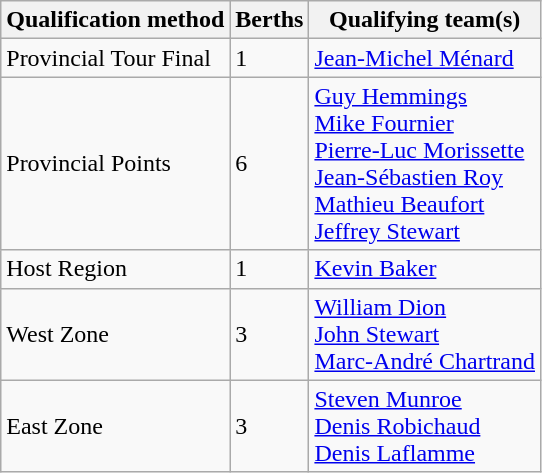<table class=wikitable>
<tr>
<th>Qualification method </th>
<th>Berths</th>
<th>Qualifying team(s)</th>
</tr>
<tr>
<td>Provincial Tour Final</td>
<td>1</td>
<td><a href='#'>Jean-Michel Ménard</a></td>
</tr>
<tr>
<td>Provincial Points</td>
<td>6</td>
<td><a href='#'>Guy Hemmings</a> <br> <a href='#'>Mike Fournier</a> <br> <a href='#'>Pierre-Luc Morissette</a> <br> <a href='#'>Jean-Sébastien Roy</a> <br> <a href='#'>Mathieu Beaufort</a> <br> <a href='#'>Jeffrey Stewart</a></td>
</tr>
<tr>
<td>Host Region</td>
<td>1</td>
<td><a href='#'>Kevin Baker</a></td>
</tr>
<tr>
<td>West Zone</td>
<td>3</td>
<td><a href='#'>William Dion</a>  <br> <a href='#'>John Stewart</a> <br> <a href='#'>Marc-André Chartrand</a></td>
</tr>
<tr>
<td>East Zone</td>
<td>3</td>
<td><a href='#'>Steven Munroe</a> <br> <a href='#'>Denis Robichaud</a><br> <a href='#'>Denis Laflamme</a></td>
</tr>
</table>
